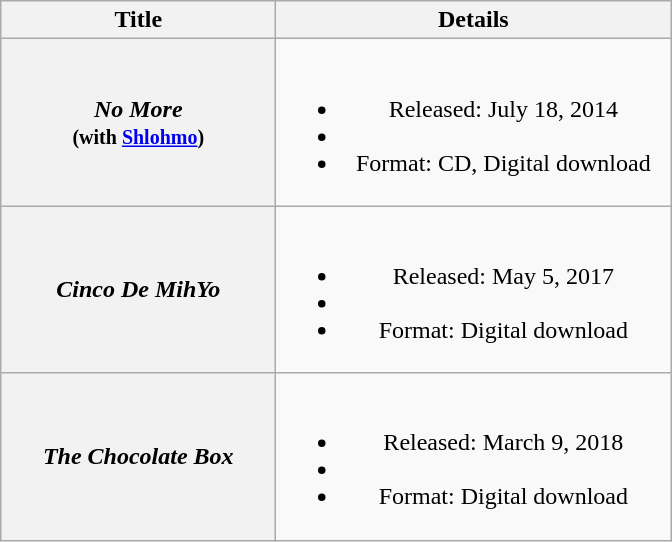<table class="wikitable plainrowheaders" style="text-align:center;">
<tr>
<th scope="col" style="width:11em;">Title</th>
<th scope="col" style="width:16em;">Details</th>
</tr>
<tr>
<th scope="row"><em>No More</em><br><small>(with <a href='#'>Shlohmo</a>)</small></th>
<td><br><ul><li>Released: July 18, 2014</li><li></li><li>Format: CD, Digital download</li></ul></td>
</tr>
<tr>
<th scope="row"><em>Cinco De MihYo</em></th>
<td><br><ul><li>Released: May 5, 2017</li><li></li><li>Format: Digital download</li></ul></td>
</tr>
<tr>
<th scope="row"><em>The Chocolate Box</em></th>
<td><br><ul><li>Released: March 9, 2018</li><li></li><li>Format: Digital download</li></ul></td>
</tr>
</table>
